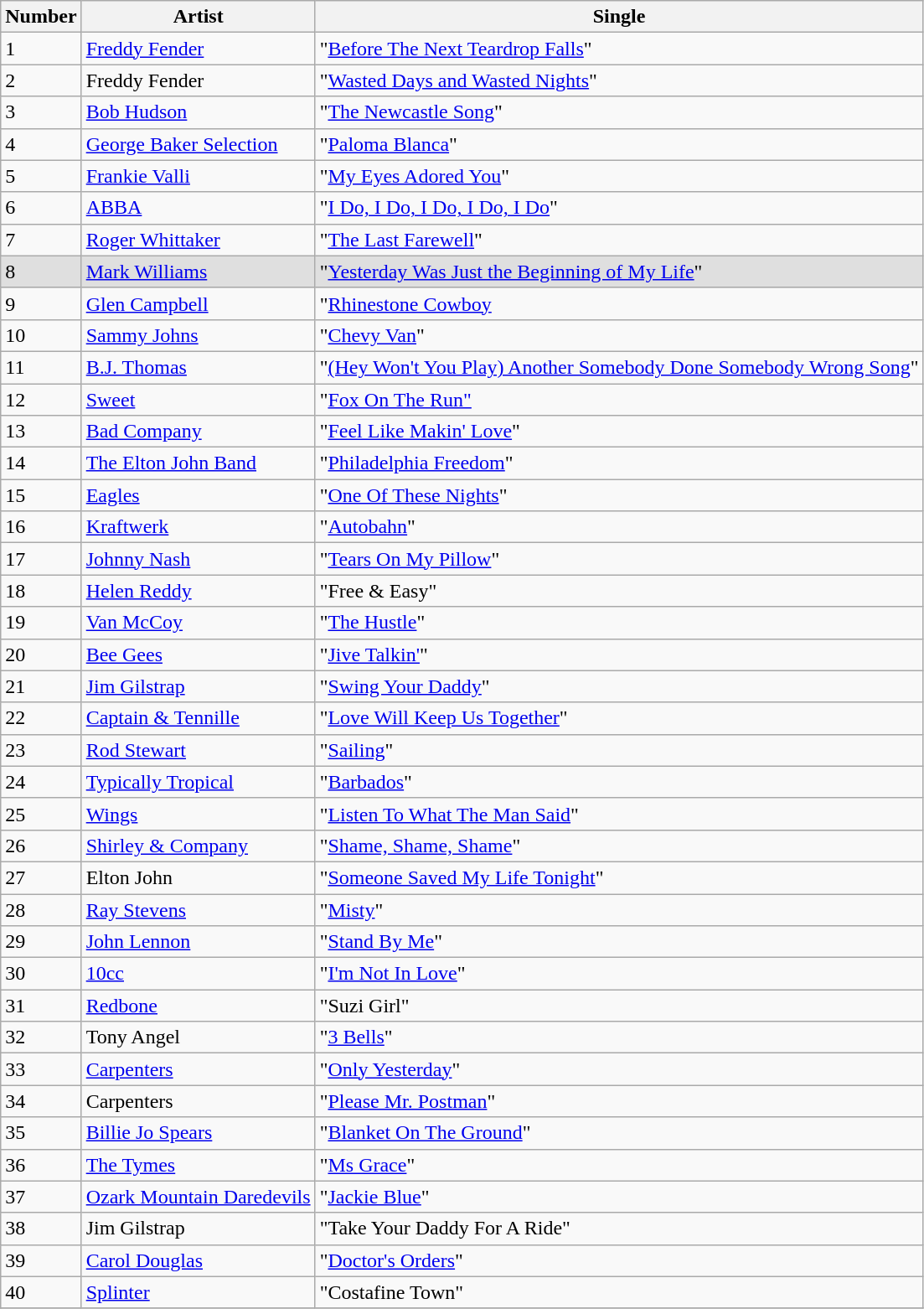<table class="wikitable sortable">
<tr>
<th>Number</th>
<th>Artist</th>
<th>Single</th>
</tr>
<tr>
<td>1</td>
<td><a href='#'>Freddy Fender</a></td>
<td>"<a href='#'>Before The Next Teardrop Falls</a>"</td>
</tr>
<tr>
<td>2</td>
<td>Freddy Fender</td>
<td>"<a href='#'>Wasted Days and Wasted Nights</a>"</td>
</tr>
<tr>
<td>3</td>
<td><a href='#'>Bob Hudson</a></td>
<td>"<a href='#'>The Newcastle Song</a>"</td>
</tr>
<tr>
<td>4</td>
<td><a href='#'>George Baker Selection</a></td>
<td>"<a href='#'>Paloma Blanca</a>"</td>
</tr>
<tr>
<td>5</td>
<td><a href='#'>Frankie Valli</a></td>
<td>"<a href='#'>My Eyes Adored You</a>"</td>
</tr>
<tr>
<td>6</td>
<td><a href='#'>ABBA</a></td>
<td>"<a href='#'>I Do, I Do, I Do, I Do, I Do</a>"</td>
</tr>
<tr>
<td>7</td>
<td><a href='#'>Roger Whittaker</a></td>
<td>"<a href='#'>The Last Farewell</a>"</td>
</tr>
<tr style="background:#dfdfdf;">
<td>8</td>
<td><a href='#'>Mark Williams</a></td>
<td>"<a href='#'>Yesterday Was Just the Beginning of My Life</a>"</td>
</tr>
<tr>
<td>9</td>
<td><a href='#'>Glen Campbell</a></td>
<td>"<a href='#'>Rhinestone Cowboy</a></td>
</tr>
<tr>
<td>10</td>
<td><a href='#'>Sammy Johns</a></td>
<td>"<a href='#'>Chevy Van</a>"</td>
</tr>
<tr>
<td>11</td>
<td><a href='#'>B.J. Thomas</a></td>
<td>"<a href='#'>(Hey Won't You Play) Another Somebody Done Somebody Wrong Song</a>"</td>
</tr>
<tr>
<td>12</td>
<td><a href='#'>Sweet</a></td>
<td>"<a href='#'>Fox On The Run"</a></td>
</tr>
<tr>
<td>13</td>
<td><a href='#'>Bad Company</a></td>
<td>"<a href='#'>Feel Like Makin' Love</a>"</td>
</tr>
<tr>
<td>14</td>
<td><a href='#'>The Elton John Band</a></td>
<td>"<a href='#'>Philadelphia Freedom</a>"</td>
</tr>
<tr>
<td>15</td>
<td><a href='#'>Eagles</a></td>
<td>"<a href='#'>One Of These Nights</a>"</td>
</tr>
<tr>
<td>16</td>
<td><a href='#'>Kraftwerk</a></td>
<td>"<a href='#'>Autobahn</a>"</td>
</tr>
<tr>
<td>17</td>
<td><a href='#'>Johnny Nash</a></td>
<td>"<a href='#'>Tears On My Pillow</a>"</td>
</tr>
<tr>
<td>18</td>
<td><a href='#'>Helen Reddy</a></td>
<td>"Free & Easy"</td>
</tr>
<tr>
<td>19</td>
<td><a href='#'>Van McCoy</a></td>
<td>"<a href='#'>The Hustle</a>"</td>
</tr>
<tr>
<td>20</td>
<td><a href='#'>Bee Gees</a></td>
<td>"<a href='#'>Jive Talkin'</a>"</td>
</tr>
<tr>
<td>21</td>
<td><a href='#'>Jim Gilstrap</a></td>
<td>"<a href='#'>Swing Your Daddy</a>"</td>
</tr>
<tr>
<td>22</td>
<td><a href='#'>Captain & Tennille</a></td>
<td>"<a href='#'>Love Will Keep Us Together</a>"</td>
</tr>
<tr>
<td>23</td>
<td><a href='#'>Rod Stewart</a></td>
<td>"<a href='#'>Sailing</a>"</td>
</tr>
<tr>
<td>24</td>
<td><a href='#'>Typically Tropical</a></td>
<td>"<a href='#'>Barbados</a>"</td>
</tr>
<tr>
<td>25</td>
<td><a href='#'>Wings</a></td>
<td>"<a href='#'>Listen To What The Man Said</a>"</td>
</tr>
<tr>
<td>26</td>
<td><a href='#'>Shirley & Company</a></td>
<td>"<a href='#'>Shame, Shame, Shame</a>"</td>
</tr>
<tr>
<td>27</td>
<td>Elton John</td>
<td>"<a href='#'>Someone Saved My Life Tonight</a>"</td>
</tr>
<tr>
<td>28</td>
<td><a href='#'>Ray Stevens</a></td>
<td>"<a href='#'>Misty</a>"</td>
</tr>
<tr>
<td>29</td>
<td><a href='#'>John Lennon</a></td>
<td>"<a href='#'>Stand By Me</a>"</td>
</tr>
<tr>
<td>30</td>
<td><a href='#'>10cc</a></td>
<td>"<a href='#'>I'm Not In Love</a>"</td>
</tr>
<tr>
<td>31</td>
<td><a href='#'>Redbone</a></td>
<td>"Suzi Girl"</td>
</tr>
<tr>
<td>32</td>
<td>Tony Angel</td>
<td>"<a href='#'>3 Bells</a>"</td>
</tr>
<tr>
<td>33</td>
<td><a href='#'>Carpenters</a></td>
<td>"<a href='#'>Only Yesterday</a>"</td>
</tr>
<tr>
<td>34</td>
<td>Carpenters</td>
<td>"<a href='#'>Please Mr. Postman</a>"</td>
</tr>
<tr>
<td>35</td>
<td><a href='#'>Billie Jo Spears</a></td>
<td>"<a href='#'>Blanket On The Ground</a>"</td>
</tr>
<tr>
<td>36</td>
<td><a href='#'>The Tymes</a></td>
<td>"<a href='#'>Ms Grace</a>"</td>
</tr>
<tr>
<td>37</td>
<td><a href='#'>Ozark Mountain Daredevils</a></td>
<td>"<a href='#'>Jackie Blue</a>"</td>
</tr>
<tr>
<td>38</td>
<td>Jim Gilstrap</td>
<td>"Take Your Daddy For A Ride"</td>
</tr>
<tr>
<td>39</td>
<td><a href='#'>Carol Douglas</a></td>
<td>"<a href='#'>Doctor's Orders</a>"</td>
</tr>
<tr>
<td>40</td>
<td><a href='#'>Splinter</a></td>
<td>"Costafine Town"</td>
</tr>
<tr>
</tr>
</table>
